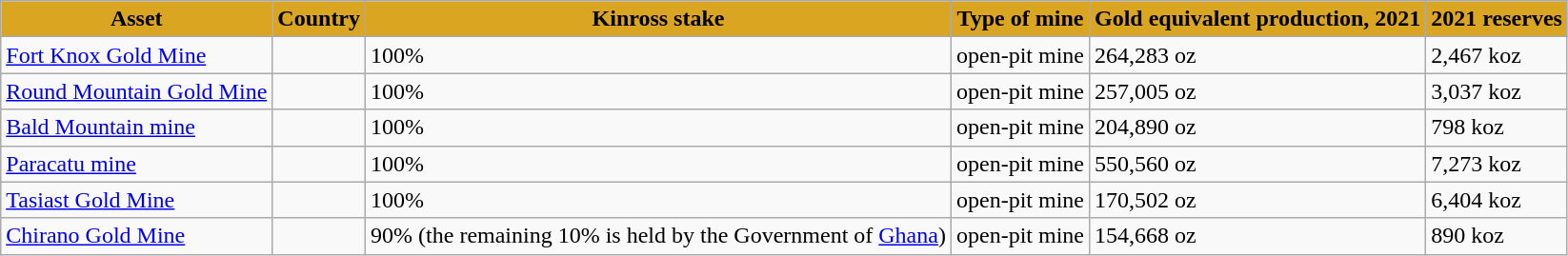<table class="sortable wikitable">
<tr>
<th style="background-color:#daa520;">Asset</th>
<th style="background-color:#daa520;">Country</th>
<th style="background-color:#daa520;">Kinross stake</th>
<th style="background-color:#daa520;">Type of mine</th>
<th style="background-color:#daa520;">Gold equivalent production, 2021</th>
<th style="background-color:#daa520;">2021 reserves</th>
</tr>
<tr>
<td><a href='#'>Fort Knox Gold Mine</a></td>
<td></td>
<td>100%</td>
<td>open-pit mine</td>
<td>264,283 oz</td>
<td>2,467 koz</td>
</tr>
<tr>
<td><a href='#'>Round Mountain Gold Mine</a></td>
<td></td>
<td>100%</td>
<td>open-pit mine</td>
<td>257,005 oz</td>
<td>3,037 koz</td>
</tr>
<tr>
<td><a href='#'>Bald Mountain mine</a></td>
<td></td>
<td>100%</td>
<td>open-pit mine</td>
<td>204,890 oz</td>
<td>798 koz</td>
</tr>
<tr>
<td><a href='#'>Paracatu mine</a></td>
<td></td>
<td>100%</td>
<td>open-pit mine</td>
<td>550,560 oz</td>
<td>7,273 koz</td>
</tr>
<tr>
<td><a href='#'>Tasiast Gold Mine</a></td>
<td></td>
<td>100%</td>
<td>open-pit mine</td>
<td>170,502  oz</td>
<td>6,404 koz</td>
</tr>
<tr>
<td><a href='#'>Chirano Gold Mine</a></td>
<td></td>
<td>90% (the remaining 10% is held by the Government of <a href='#'>Ghana</a>)</td>
<td>open-pit mine</td>
<td>154,668 oz</td>
<td>890 koz</td>
</tr>
</table>
